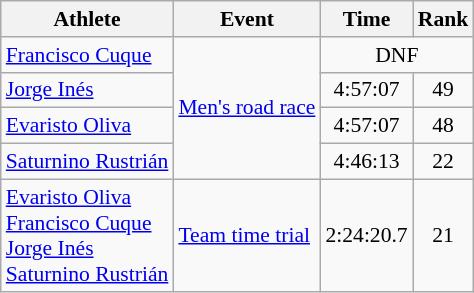<table class=wikitable style="font-size:90%">
<tr>
<th>Athlete</th>
<th>Event</th>
<th>Time</th>
<th>Rank</th>
</tr>
<tr align=center>
<td align=left><a href='#'>Francisco Cuque</a></td>
<td align=left rowspan=4><a href='#'>Men's road race</a></td>
<td colspan=2>DNF</td>
</tr>
<tr align=center>
<td align=left><a href='#'>Jorge Inés</a></td>
<td>4:57:07</td>
<td>49</td>
</tr>
<tr align=center>
<td align=left rowspan=1><a href='#'>Evaristo Oliva</a></td>
<td>4:57:07</td>
<td>48</td>
</tr>
<tr align=center>
<td align=left rowspan=1><a href='#'>Saturnino Rustrián</a></td>
<td>4:46:13</td>
<td>22</td>
</tr>
<tr align=center>
<td align=left><a href='#'>Evaristo Oliva</a><br><a href='#'>Francisco Cuque</a><br><a href='#'>Jorge Inés</a><br><a href='#'>Saturnino Rustrián</a></td>
<td align=left><a href='#'>Team time trial</a></td>
<td>2:24:20.7</td>
<td>21</td>
</tr>
</table>
